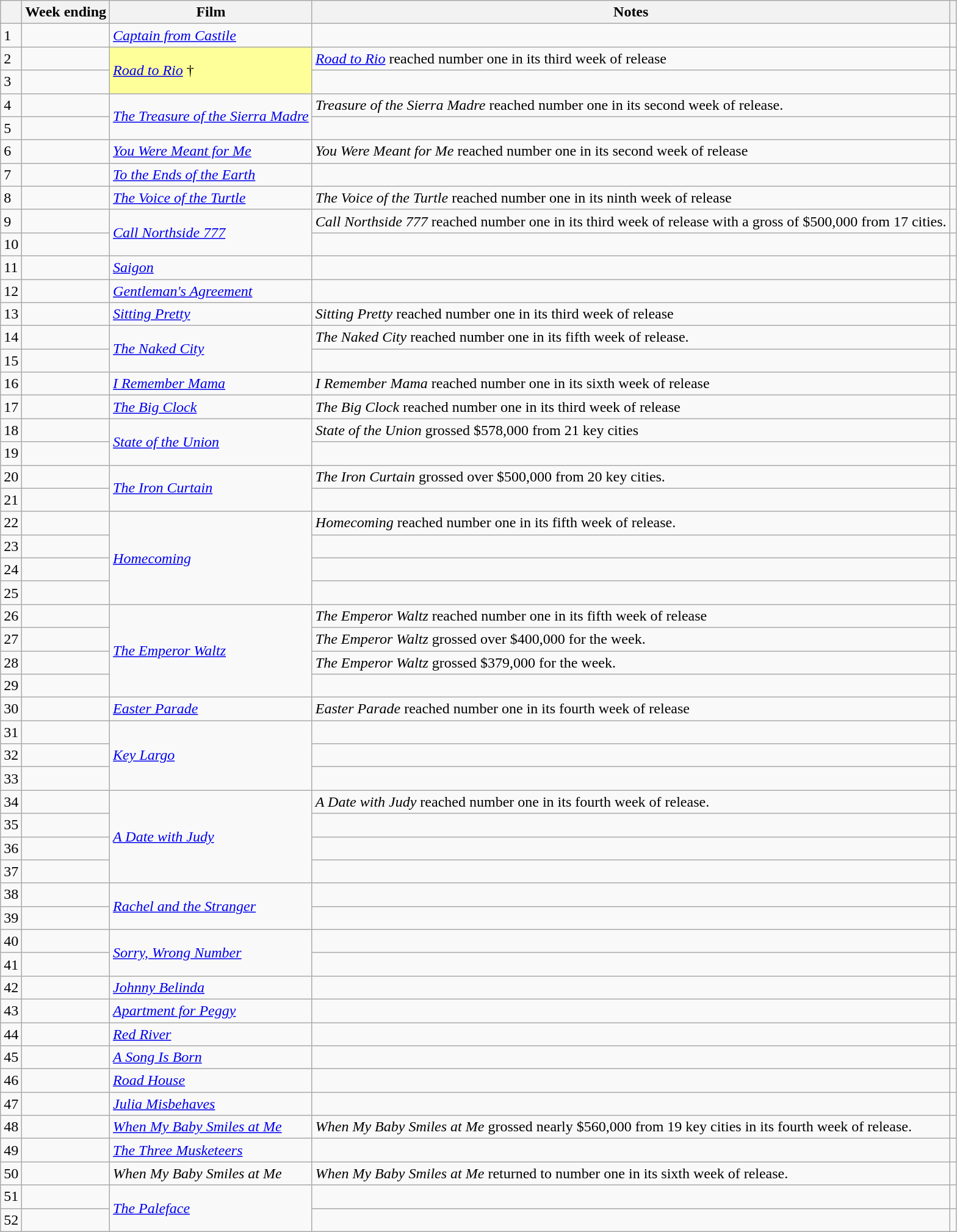<table class="wikitable sortable">
<tr>
<th></th>
<th>Week ending</th>
<th>Film</th>
<th>Notes</th>
<th class="unsortable"></th>
</tr>
<tr>
<td>1</td>
<td></td>
<td><em><a href='#'>Captain from Castile</a></em></td>
<td></td>
<td></td>
</tr>
<tr>
<td>2</td>
<td></td>
<td rowspan="2" style="background-color:#FFFF99"><em><a href='#'>Road to Rio</a></em> †</td>
<td><em><a href='#'>Road to Rio</a></em> reached number one in its third week of release</td>
<td></td>
</tr>
<tr>
<td>3</td>
<td></td>
<td></td>
<td></td>
</tr>
<tr>
<td>4</td>
<td></td>
<td rowspan="2"><em><a href='#'>The Treasure of the Sierra Madre</a></em></td>
<td><em>Treasure of the Sierra Madre</em> reached number one in its second week of release.</td>
<td></td>
</tr>
<tr>
<td>5</td>
<td></td>
<td></td>
<td></td>
</tr>
<tr>
<td>6</td>
<td></td>
<td><em><a href='#'>You Were Meant for Me</a></em></td>
<td><em>You Were Meant for Me</em> reached number one in its second week of release</td>
<td></td>
</tr>
<tr>
<td>7</td>
<td></td>
<td><em><a href='#'>To the Ends of the Earth</a></em></td>
<td></td>
<td></td>
</tr>
<tr>
<td>8</td>
<td></td>
<td><em><a href='#'>The Voice of the Turtle</a></em></td>
<td><em>The Voice of the Turtle</em> reached number one in its ninth week of release</td>
<td></td>
</tr>
<tr>
<td>9</td>
<td></td>
<td rowspan="2"><em><a href='#'>Call Northside 777</a></em></td>
<td><em>Call Northside 777</em> reached number one in its third week of release with a gross of $500,000 from 17 cities.</td>
<td></td>
</tr>
<tr>
<td>10</td>
<td></td>
<td></td>
<td></td>
</tr>
<tr>
<td>11</td>
<td></td>
<td><em><a href='#'>Saigon</a></em></td>
<td></td>
<td></td>
</tr>
<tr>
<td>12</td>
<td></td>
<td><em><a href='#'>Gentleman's Agreement</a></em></td>
<td></td>
<td></td>
</tr>
<tr>
<td>13</td>
<td></td>
<td><em><a href='#'>Sitting Pretty</a></em></td>
<td><em>Sitting Pretty</em> reached number one in its third week of release</td>
<td></td>
</tr>
<tr>
<td>14</td>
<td></td>
<td rowspan="2"><em><a href='#'>The Naked City</a></em></td>
<td><em>The Naked City</em> reached number one in its fifth week of release.</td>
<td></td>
</tr>
<tr>
<td>15</td>
<td></td>
<td></td>
<td></td>
</tr>
<tr>
<td>16</td>
<td></td>
<td><em><a href='#'>I Remember Mama</a></em></td>
<td><em>I Remember Mama</em> reached number one in its sixth week of release</td>
<td></td>
</tr>
<tr>
<td>17</td>
<td></td>
<td><em><a href='#'>The Big Clock</a></em></td>
<td><em>The Big Clock</em> reached number one in its third week of release</td>
<td></td>
</tr>
<tr>
<td>18</td>
<td></td>
<td rowspan="2"><em><a href='#'>State of the Union</a></em></td>
<td><em>State of the Union</em> grossed $578,000 from 21 key cities</td>
<td></td>
</tr>
<tr>
<td>19</td>
<td></td>
<td></td>
<td></td>
</tr>
<tr>
<td>20</td>
<td></td>
<td rowspan="2"><em><a href='#'>The Iron Curtain</a></em></td>
<td><em>The Iron Curtain</em> grossed over $500,000 from 20 key cities.</td>
<td></td>
</tr>
<tr>
<td>21</td>
<td></td>
<td></td>
<td></td>
</tr>
<tr>
<td>22</td>
<td></td>
<td rowspan="4"><em><a href='#'>Homecoming</a></em></td>
<td><em>Homecoming</em> reached number one in its fifth week of release.</td>
<td></td>
</tr>
<tr>
<td>23</td>
<td></td>
<td></td>
<td></td>
</tr>
<tr>
<td>24</td>
<td></td>
<td></td>
<td></td>
</tr>
<tr>
<td>25</td>
<td></td>
<td></td>
<td></td>
</tr>
<tr>
<td>26</td>
<td></td>
<td rowspan="4"><em><a href='#'>The Emperor Waltz</a></em></td>
<td><em>The Emperor Waltz</em> reached number one in its fifth week of release</td>
<td></td>
</tr>
<tr>
<td>27</td>
<td></td>
<td><em>The Emperor Waltz</em> grossed over $400,000 for the week.</td>
<td></td>
</tr>
<tr>
<td>28</td>
<td></td>
<td><em>The Emperor Waltz</em> grossed $379,000 for the week.</td>
<td></td>
</tr>
<tr>
<td>29</td>
<td></td>
<td></td>
<td></td>
</tr>
<tr>
<td>30</td>
<td></td>
<td><em><a href='#'>Easter Parade</a></em></td>
<td><em>Easter Parade</em> reached number one in its fourth week of release</td>
<td></td>
</tr>
<tr>
<td>31</td>
<td></td>
<td rowspan="3"><em><a href='#'>Key Largo</a></em></td>
<td></td>
<td></td>
</tr>
<tr>
<td>32</td>
<td></td>
<td></td>
<td></td>
</tr>
<tr>
<td>33</td>
<td></td>
<td></td>
<td></td>
</tr>
<tr>
<td>34</td>
<td></td>
<td rowspan="4"><em><a href='#'>A Date with Judy</a></em></td>
<td><em>A Date with Judy</em> reached number one in its fourth week of release.</td>
<td></td>
</tr>
<tr>
<td>35</td>
<td></td>
<td></td>
<td></td>
</tr>
<tr>
<td>36</td>
<td></td>
<td></td>
<td></td>
</tr>
<tr>
<td>37</td>
<td></td>
<td></td>
<td></td>
</tr>
<tr>
<td>38</td>
<td></td>
<td rowspan="2"><em><a href='#'>Rachel and the Stranger</a></em></td>
<td></td>
<td></td>
</tr>
<tr>
<td>39</td>
<td></td>
<td></td>
<td></td>
</tr>
<tr>
<td>40</td>
<td></td>
<td rowspan="2"><em><a href='#'>Sorry, Wrong Number</a></em></td>
<td></td>
<td></td>
</tr>
<tr>
<td>41</td>
<td></td>
<td></td>
<td></td>
</tr>
<tr>
<td>42</td>
<td></td>
<td><em><a href='#'>Johnny Belinda</a></em></td>
<td></td>
<td></td>
</tr>
<tr>
<td>43</td>
<td></td>
<td><em><a href='#'>Apartment for Peggy</a></em></td>
<td></td>
<td></td>
</tr>
<tr>
<td>44</td>
<td></td>
<td><em><a href='#'>Red River</a></em></td>
<td></td>
<td></td>
</tr>
<tr>
<td>45</td>
<td></td>
<td><em><a href='#'>A Song Is Born</a></em></td>
<td></td>
<td></td>
</tr>
<tr>
<td>46</td>
<td></td>
<td><em><a href='#'>Road House</a></em></td>
<td></td>
<td></td>
</tr>
<tr>
<td>47</td>
<td></td>
<td><em><a href='#'>Julia Misbehaves</a></em></td>
<td></td>
<td></td>
</tr>
<tr>
<td>48</td>
<td></td>
<td><em><a href='#'>When My Baby Smiles at Me</a></em></td>
<td><em>When My Baby Smiles at Me</em> grossed nearly $560,000 from 19 key cities in its fourth week of release.</td>
<td></td>
</tr>
<tr>
<td>49</td>
<td></td>
<td><em><a href='#'>The Three Musketeers</a></em></td>
<td></td>
<td></td>
</tr>
<tr>
<td>50</td>
<td></td>
<td><em>When My Baby Smiles at Me</em></td>
<td><em>When My Baby Smiles at Me</em> returned to number one in its sixth week of release.</td>
<td></td>
</tr>
<tr>
<td>51</td>
<td></td>
<td rowspan="2"><em><a href='#'>The Paleface</a></em></td>
<td></td>
<td></td>
</tr>
<tr>
<td>52</td>
<td></td>
<td></td>
<td></td>
</tr>
</table>
